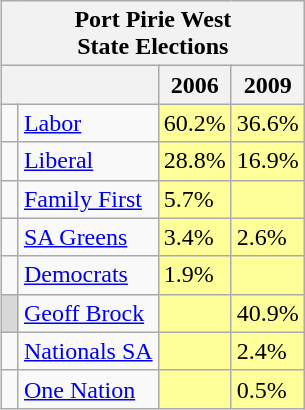<table class="wikitable" style="float:right; margin-left:1em">
<tr>
<th colspan="4">Port Pirie West<br>State Elections</th>
</tr>
<tr>
<th colspan="2"></th>
<th>2006</th>
<th>2009</th>
</tr>
<tr>
<td> </td>
<td><a href='#'>Labor</a></td>
<td bgcolor="FFFF99">60.2%</td>
<td bgcolor="FFFF99">36.6%</td>
</tr>
<tr>
<td> </td>
<td><a href='#'>Liberal</a></td>
<td bgcolor="FFFF99">28.8%</td>
<td bgcolor="FFFF99">16.9%</td>
</tr>
<tr>
<td> </td>
<td><a href='#'>Family First</a></td>
<td bgcolor="FFFF99">5.7%</td>
<td bgcolor="FFFF99"></td>
</tr>
<tr>
<td> </td>
<td><a href='#'>SA Greens</a></td>
<td bgcolor="FFFF99">3.4%</td>
<td bgcolor="FFFF99">2.6%</td>
</tr>
<tr>
<td> </td>
<td><a href='#'>Democrats</a></td>
<td bgcolor="FFFF99">1.9%</td>
<td bgcolor="FFFF99"></td>
</tr>
<tr>
<td bgcolor="#D8D8D8"> </td>
<td><a href='#'>Geoff Brock</a></td>
<td bgcolor="FFFF99"></td>
<td bgcolor="FFFF99">40.9%</td>
</tr>
<tr>
<td> </td>
<td><a href='#'>Nationals SA</a></td>
<td bgcolor="FFFF99"></td>
<td bgcolor="FFFF99">2.4%</td>
</tr>
<tr>
<td> </td>
<td><a href='#'>One Nation</a></td>
<td bgcolor="FFFF99"></td>
<td bgcolor="FFFF99">0.5%</td>
</tr>
</table>
